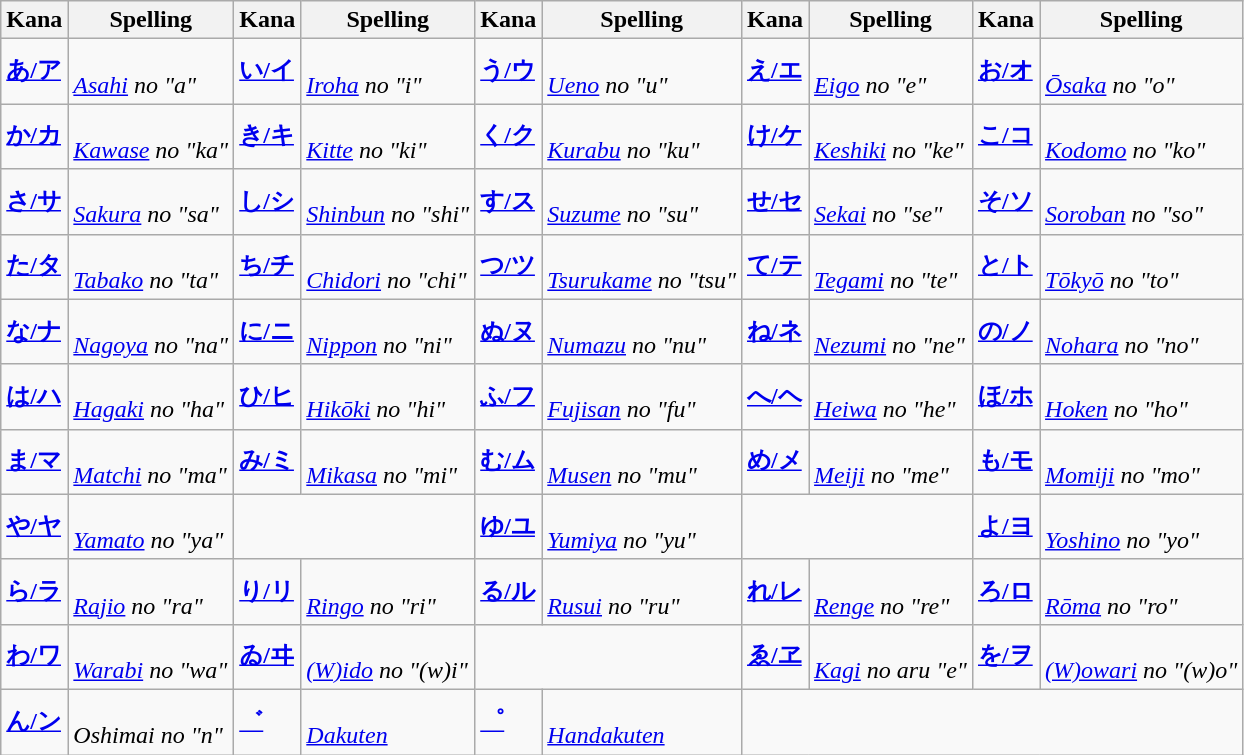<table class="wikitable" border="1">
<tr>
<th>Kana</th>
<th>Spelling</th>
<th>Kana</th>
<th>Spelling</th>
<th>Kana</th>
<th>Spelling</th>
<th>Kana</th>
<th>Spelling</th>
<th>Kana</th>
<th>Spelling</th>
</tr>
<tr>
<td><strong><a href='#'>あ/ア</a></strong></td>
<td><br><em><a href='#'>Asahi</a> no "a"</em></td>
<td><strong><a href='#'>い/イ</a></strong></td>
<td><br><em><a href='#'>Iroha</a> no "i"</em></td>
<td><strong><a href='#'>う/ウ</a></strong></td>
<td><br><em><a href='#'>Ueno</a> no "u"</em></td>
<td><strong><a href='#'>え/エ</a></strong></td>
<td><br><em><a href='#'>Eigo</a> no "e"</em></td>
<td><strong><a href='#'>お/オ</a></strong></td>
<td><br><em><a href='#'>Ōsaka</a> no "o"</em></td>
</tr>
<tr>
<td><strong><a href='#'>か/カ</a></strong></td>
<td><br><em><a href='#'>Kawase</a> no "ka"</em></td>
<td><strong><a href='#'>き/キ</a></strong></td>
<td><br><em><a href='#'>Kitte</a> no "ki"</em></td>
<td><strong><a href='#'>く/ク</a></strong></td>
<td><br><em><a href='#'>Kurabu</a> no "ku"</em></td>
<td><strong><a href='#'>け/ケ</a></strong></td>
<td><br><em><a href='#'>Keshiki</a> no "ke"</em></td>
<td><strong><a href='#'>こ/コ</a></strong></td>
<td><br><em><a href='#'>Kodomo</a> no "ko"</em></td>
</tr>
<tr>
<td><strong><a href='#'>さ/サ</a></strong></td>
<td><br><em><a href='#'>Sakura</a> no "sa"</em></td>
<td><strong><a href='#'>し/シ</a></strong></td>
<td><br><em><a href='#'>Shinbun</a> no "shi"</em></td>
<td><strong><a href='#'>す/ス</a></strong></td>
<td><br><em><a href='#'>Suzume</a> no "su"</em></td>
<td><strong><a href='#'>せ/セ</a></strong></td>
<td><br><em><a href='#'>Sekai</a> no "se"</em></td>
<td><strong><a href='#'>そ/ソ</a></strong></td>
<td><br><em><a href='#'>Soroban</a> no "so"</em></td>
</tr>
<tr>
<td><strong><a href='#'>た/タ</a></strong></td>
<td><br><em><a href='#'>Tabako</a> no "ta"</em></td>
<td><strong><a href='#'>ち/チ</a></strong></td>
<td><br><em><a href='#'>Chidori</a> no "chi"</em></td>
<td><strong><a href='#'>つ/ツ</a></strong></td>
<td><br><em><a href='#'>Tsuru</a><a href='#'>kame</a> no "tsu"</em></td>
<td><strong><a href='#'>て/テ</a></strong></td>
<td><br><em><a href='#'>Tegami</a> no "te"</em></td>
<td><strong><a href='#'>と/ト</a></strong></td>
<td><br><em><a href='#'>Tōkyō</a> no "to"</em></td>
</tr>
<tr>
<td><strong><a href='#'>な/ナ</a></strong></td>
<td><br><em><a href='#'>Nagoya</a> no "na"</em></td>
<td><strong><a href='#'>に/ニ</a></strong></td>
<td><br><em><a href='#'>Nippon</a> no "ni"</em></td>
<td><strong><a href='#'>ぬ/ヌ</a></strong></td>
<td><br><em><a href='#'>Numazu</a> no "nu"</em></td>
<td><strong><a href='#'>ね/ネ</a></strong></td>
<td><br><em><a href='#'>Nezumi</a> no "ne"</em></td>
<td><strong><a href='#'>の/ノ</a></strong></td>
<td><br><em><a href='#'>Nohara</a> no "no"</em></td>
</tr>
<tr>
<td><strong><a href='#'>は/ハ</a></strong></td>
<td><br><em><a href='#'>Hagaki</a> no "ha"</em></td>
<td><strong><a href='#'>ひ/ヒ</a></strong></td>
<td><br><em><a href='#'>Hikōki</a> no "hi"</em></td>
<td><strong><a href='#'>ふ/フ</a></strong></td>
<td><br><em><a href='#'>Fujisan</a> no "fu"</em></td>
<td><strong><a href='#'>へ/ヘ</a></strong></td>
<td><br><em><a href='#'>Heiwa</a> no "he"</em></td>
<td><strong><a href='#'>ほ/ホ</a></strong></td>
<td><br><em><a href='#'>Hoken</a> no "ho"</em></td>
</tr>
<tr>
<td><strong><a href='#'>ま/マ</a></strong></td>
<td><br><em><a href='#'>Matchi</a> no "ma"</em></td>
<td><strong><a href='#'>み/ミ</a></strong></td>
<td><br><em><a href='#'>Mikasa</a> no "mi"</em></td>
<td><strong><a href='#'>む/ム</a></strong></td>
<td><br><em><a href='#'>Musen</a> no "mu"</em></td>
<td><strong><a href='#'>め/メ</a></strong></td>
<td><br><em><a href='#'>Meiji</a> no "me"</em></td>
<td><strong><a href='#'>も/モ</a></strong></td>
<td><br><em><a href='#'>Momiji</a> no "mo"</em></td>
</tr>
<tr>
<td><strong><a href='#'>や/ヤ</a></strong></td>
<td><br><em><a href='#'>Yamato</a> no "ya"</em></td>
<td colspan="2"></td>
<td><strong><a href='#'>ゆ/ユ</a></strong></td>
<td><br><em><a href='#'>Yumiya</a> no "yu"</em></td>
<td colspan="2"></td>
<td><strong><a href='#'>よ/ヨ</a></strong></td>
<td><br><em><a href='#'>Yoshino</a> no "yo"</em></td>
</tr>
<tr>
<td><strong><a href='#'>ら/ラ</a></strong></td>
<td><br><em><a href='#'>Rajio</a> no "ra"</em></td>
<td><strong><a href='#'>り/リ</a></strong></td>
<td><br><em><a href='#'>Ringo</a> no "ri"</em></td>
<td><strong><a href='#'>る/ル</a></strong></td>
<td><br><em><a href='#'>Rusui</a> no "ru"</em></td>
<td><strong><a href='#'>れ/レ</a></strong></td>
<td><br><em><a href='#'>Renge</a> no "re"</em></td>
<td><strong><a href='#'>ろ/ロ</a></strong></td>
<td><br><em><a href='#'>Rōma</a> no "ro"</em></td>
</tr>
<tr>
<td><strong><a href='#'>わ/ワ</a></strong></td>
<td><br><em><a href='#'>Warabi</a> no "wa"</em></td>
<td><strong><a href='#'>ゐ/ヰ</a></strong></td>
<td><br><em><a href='#'>(W)ido</a> no "(w)i"</em></td>
<td colspan="2"></td>
<td><strong><a href='#'>ゑ/ヱ</a></strong></td>
<td><br><em><a href='#'>Kagi</a> no aru "e"</em></td>
<td><strong><a href='#'>を/ヲ</a></strong></td>
<td><br><em><a href='#'>(W)owari</a> no "(w)o"</em></td>
</tr>
<tr>
<td><strong><a href='#'>ん/ン</a></strong></td>
<td><br><em>Oshimai no "n"</em></td>
<td><strong><a href='#'>゛</a></strong></td>
<td><br><em><a href='#'>Dakuten</a></em></td>
<td><strong><a href='#'>゜</a></strong></td>
<td><br><em><a href='#'>Handakuten</a></em></td>
<td colspan="4"></td>
</tr>
</table>
